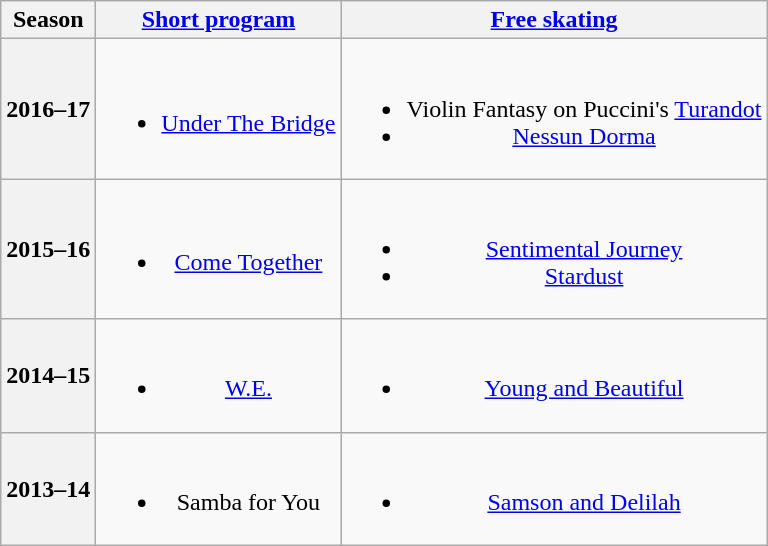<table class=wikitable style=text-align:center>
<tr>
<th>Season</th>
<th><a href='#'>Short program</a></th>
<th><a href='#'>Free skating</a></th>
</tr>
<tr>
<th>2016–17 <br></th>
<td><br><ul><li><a href='#'>Under The Bridge</a> <br></li></ul></td>
<td><br><ul><li>Violin Fantasy on Puccini's <a href='#'>Turandot</a> <br></li><li><a href='#'>Nessun Dorma</a> <br></li></ul></td>
</tr>
<tr>
<th>2015–16 <br></th>
<td><br><ul><li><a href='#'>Come Together</a> <br></li></ul></td>
<td><br><ul><li><a href='#'>Sentimental Journey</a></li><li><a href='#'>Stardust</a> <br></li></ul></td>
</tr>
<tr>
<th>2014–15 <br> </th>
<td><br><ul><li><a href='#'>W.E.</a> <br></li></ul></td>
<td><br><ul><li><a href='#'>Young and Beautiful</a> <br></li></ul></td>
</tr>
<tr>
<th>2013–14</th>
<td><br><ul><li>Samba for You <br></li></ul></td>
<td><br><ul><li><a href='#'>Samson and Delilah</a> <br></li></ul></td>
</tr>
</table>
